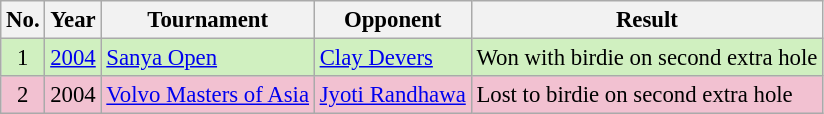<table class="wikitable" style="font-size:95%;">
<tr>
<th>No.</th>
<th>Year</th>
<th>Tournament</th>
<th>Opponent</th>
<th>Result</th>
</tr>
<tr style="background:#D0F0C0;">
<td align=center>1</td>
<td><a href='#'>2004</a></td>
<td><a href='#'>Sanya Open</a></td>
<td> <a href='#'>Clay Devers</a></td>
<td>Won with birdie on second extra hole</td>
</tr>
<tr style="background:#F2C1D1;">
<td align=center>2</td>
<td>2004</td>
<td><a href='#'>Volvo Masters of Asia</a></td>
<td> <a href='#'>Jyoti Randhawa</a></td>
<td>Lost to birdie on second extra hole</td>
</tr>
</table>
